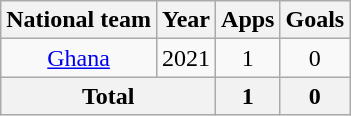<table class="wikitable" style="font-size:100%; text-align: center">
<tr>
<th>National team</th>
<th>Year</th>
<th>Apps</th>
<th>Goals</th>
</tr>
<tr>
<td rowspan="1"><a href='#'>Ghana</a></td>
<td>2021</td>
<td>1</td>
<td>0</td>
</tr>
<tr>
<th colspan=2>Total</th>
<th>1</th>
<th>0</th>
</tr>
</table>
